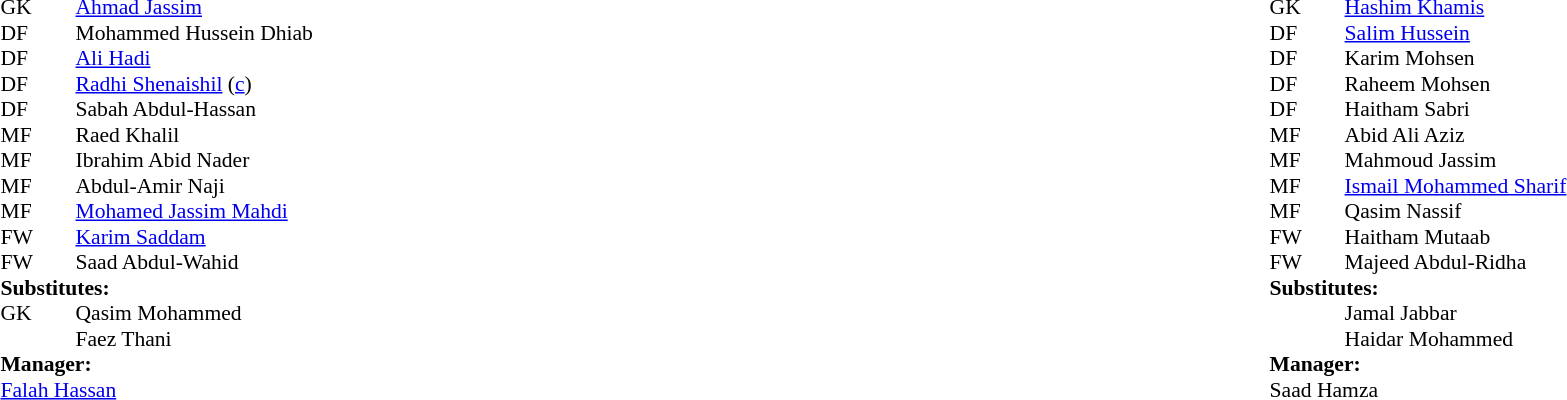<table style="width:100%">
<tr>
<td style="vertical-align:top; width:40%"><br><table style="font-size: 90%" cellspacing="0" cellpadding="0">
<tr>
<th width=25></th>
<th width=25></th>
</tr>
<tr>
<td>GK</td>
<td></td>
<td> <a href='#'>Ahmad Jassim</a></td>
<td></td>
<td></td>
</tr>
<tr>
<td>DF</td>
<td></td>
<td> Mohammed Hussein Dhiab</td>
</tr>
<tr>
<td>DF</td>
<td></td>
<td> <a href='#'>Ali Hadi</a></td>
</tr>
<tr>
<td>DF</td>
<td></td>
<td> <a href='#'>Radhi Shenaishil</a> (<a href='#'>c</a>)</td>
</tr>
<tr>
<td>DF</td>
<td></td>
<td> Sabah Abdul-Hassan</td>
</tr>
<tr>
<td>MF</td>
<td></td>
<td> Raed Khalil</td>
</tr>
<tr>
<td>MF</td>
<td></td>
<td> Ibrahim Abid Nader</td>
</tr>
<tr>
<td>MF</td>
<td></td>
<td> Abdul-Amir Naji</td>
</tr>
<tr>
<td>MF</td>
<td></td>
<td> <a href='#'>Mohamed Jassim Mahdi</a></td>
</tr>
<tr>
<td>FW</td>
<td></td>
<td> <a href='#'>Karim Saddam</a></td>
</tr>
<tr>
<td>FW</td>
<td></td>
<td> Saad Abdul-Wahid</td>
</tr>
<tr>
<td colspan=3><strong>Substitutes:</strong></td>
</tr>
<tr>
<td>GK</td>
<td></td>
<td> Qasim Mohammed</td>
<td></td>
<td></td>
</tr>
<tr>
<td></td>
<td></td>
<td> Faez Thani</td>
<td></td>
<td></td>
</tr>
<tr>
<td colspan=3><strong>Manager:</strong></td>
</tr>
<tr>
<td colspan=4> <a href='#'>Falah Hassan</a></td>
</tr>
<tr>
</tr>
</table>
</td>
<td valign="top"></td>
<td style="vertical-align:top; width:50%"><br><table cellspacing="0" cellpadding="0" style="font-size:90%; margin:auto">
<tr>
<th width=25></th>
<th width=25></th>
</tr>
<tr>
<td>GK</td>
<td></td>
<td> <a href='#'>Hashim Khamis</a></td>
</tr>
<tr>
<td>DF</td>
<td></td>
<td> <a href='#'>Salim Hussein</a></td>
</tr>
<tr>
<td>DF</td>
<td></td>
<td> Karim Mohsen</td>
</tr>
<tr>
<td>DF</td>
<td></td>
<td> Raheem Mohsen</td>
</tr>
<tr>
<td>DF</td>
<td></td>
<td> Haitham Sabri</td>
</tr>
<tr>
<td>MF</td>
<td></td>
<td> Abid Ali Aziz</td>
</tr>
<tr>
<td>MF</td>
<td></td>
<td> Mahmoud Jassim</td>
</tr>
<tr>
<td>MF</td>
<td></td>
<td> <a href='#'>Ismail Mohammed Sharif</a></td>
</tr>
<tr>
<td>MF</td>
<td></td>
<td> Qasim Nassif</td>
</tr>
<tr>
<td>FW</td>
<td></td>
<td> Haitham Mutaab</td>
</tr>
<tr>
<td>FW</td>
<td></td>
<td> Majeed Abdul-Ridha</td>
</tr>
<tr>
<td colspan=3><strong>Substitutes:</strong></td>
</tr>
<tr>
<td></td>
<td></td>
<td> Jamal Jabbar</td>
<td></td>
<td></td>
</tr>
<tr>
<td></td>
<td></td>
<td> Haidar Mohammed</td>
<td></td>
<td></td>
</tr>
<tr>
<td colspan=3><strong>Manager:</strong></td>
</tr>
<tr>
<td colspan=4> Saad Hamza</td>
</tr>
</table>
</td>
</tr>
</table>
